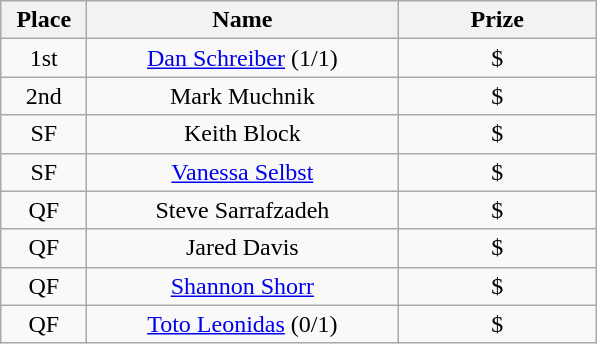<table class="wikitable" style="text-align:center">
<tr>
<th width="50">Place</th>
<th width="200">Name</th>
<th width="125">Prize</th>
</tr>
<tr>
<td>1st</td>
<td><a href='#'>Dan Schreiber</a> (1/1)</td>
<td>$</td>
</tr>
<tr>
<td>2nd</td>
<td>Mark Muchnik</td>
<td>$</td>
</tr>
<tr>
<td>SF</td>
<td>Keith Block</td>
<td>$</td>
</tr>
<tr>
<td>SF</td>
<td><a href='#'>Vanessa Selbst</a></td>
<td>$</td>
</tr>
<tr>
<td>QF</td>
<td>Steve Sarrafzadeh</td>
<td>$</td>
</tr>
<tr>
<td>QF</td>
<td>Jared Davis</td>
<td>$</td>
</tr>
<tr>
<td>QF</td>
<td><a href='#'>Shannon Shorr</a></td>
<td>$</td>
</tr>
<tr>
<td>QF</td>
<td><a href='#'>Toto Leonidas</a> (0/1)</td>
<td>$</td>
</tr>
</table>
